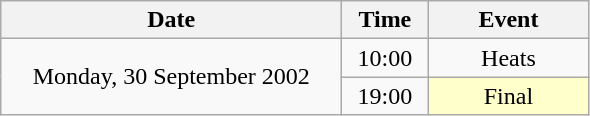<table class = "wikitable" style="text-align:center;">
<tr>
<th width=220>Date</th>
<th width=50>Time</th>
<th width=100>Event</th>
</tr>
<tr>
<td rowspan=2>Monday, 30 September 2002</td>
<td>10:00</td>
<td>Heats</td>
</tr>
<tr>
<td>19:00</td>
<td bgcolor=ffffcc>Final</td>
</tr>
</table>
